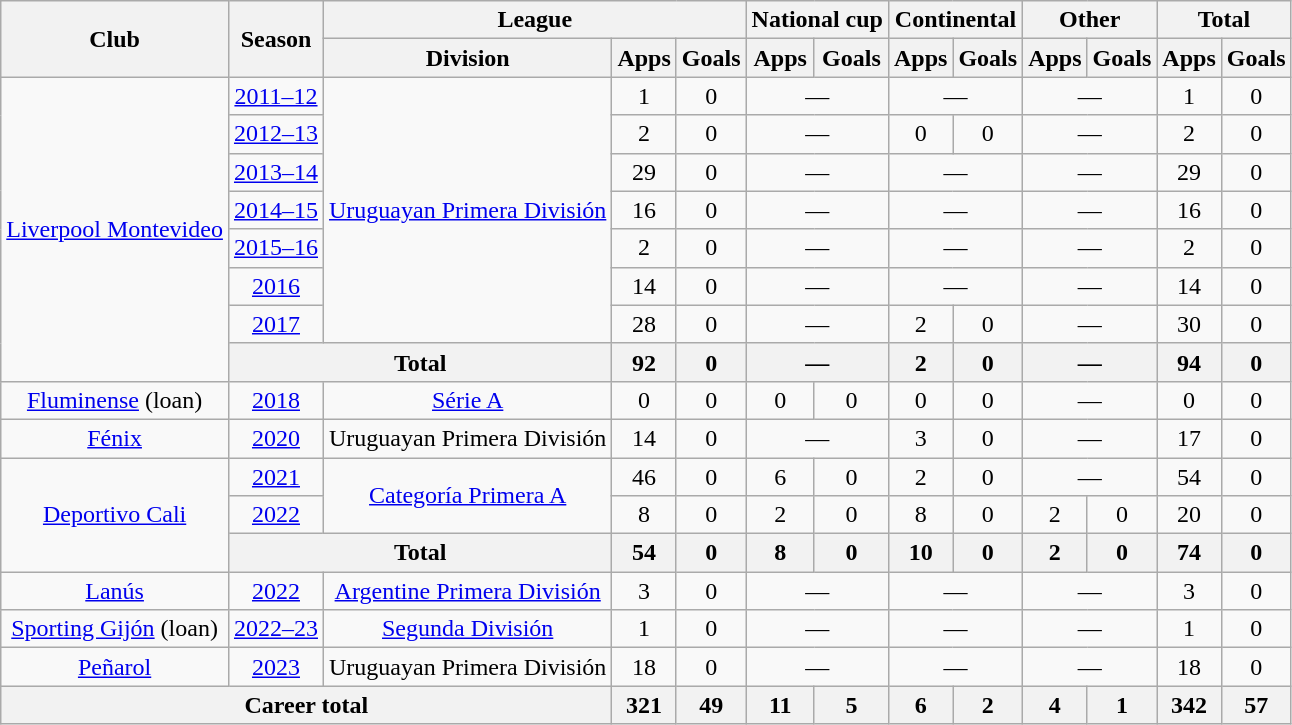<table class="wikitable" style="text-align: center">
<tr>
<th rowspan="2">Club</th>
<th rowspan="2">Season</th>
<th colspan="3">League</th>
<th colspan="2">National cup</th>
<th colspan="2">Continental</th>
<th colspan="2">Other</th>
<th colspan="2">Total</th>
</tr>
<tr>
<th>Division</th>
<th>Apps</th>
<th>Goals</th>
<th>Apps</th>
<th>Goals</th>
<th>Apps</th>
<th>Goals</th>
<th>Apps</th>
<th>Goals</th>
<th>Apps</th>
<th>Goals</th>
</tr>
<tr>
<td rowspan="8"><a href='#'>Liverpool Montevideo</a></td>
<td><a href='#'>2011–12</a></td>
<td rowspan="7"><a href='#'>Uruguayan Primera División</a></td>
<td>1</td>
<td>0</td>
<td colspan="2">—</td>
<td colspan="2">—</td>
<td colspan="2">—</td>
<td>1</td>
<td>0</td>
</tr>
<tr>
<td><a href='#'>2012–13</a></td>
<td>2</td>
<td>0</td>
<td colspan="2">—</td>
<td>0</td>
<td>0</td>
<td colspan="2">—</td>
<td>2</td>
<td>0</td>
</tr>
<tr>
<td><a href='#'>2013–14</a></td>
<td>29</td>
<td>0</td>
<td colspan="2">—</td>
<td colspan="2">—</td>
<td colspan="2">—</td>
<td>29</td>
<td>0</td>
</tr>
<tr>
<td><a href='#'>2014–15</a></td>
<td>16</td>
<td>0</td>
<td colspan="2">—</td>
<td colspan="2">—</td>
<td colspan="2">—</td>
<td>16</td>
<td>0</td>
</tr>
<tr>
<td><a href='#'>2015–16</a></td>
<td>2</td>
<td>0</td>
<td colspan="2">—</td>
<td colspan="2">—</td>
<td colspan="2">—</td>
<td>2</td>
<td>0</td>
</tr>
<tr>
<td><a href='#'>2016</a></td>
<td>14</td>
<td>0</td>
<td colspan="2">—</td>
<td colspan="2">—</td>
<td colspan="2">—</td>
<td>14</td>
<td>0</td>
</tr>
<tr>
<td><a href='#'>2017</a></td>
<td>28</td>
<td>0</td>
<td colspan="2">—</td>
<td>2</td>
<td>0</td>
<td colspan="2">—</td>
<td>30</td>
<td>0</td>
</tr>
<tr>
<th colspan="2">Total</th>
<th>92</th>
<th>0</th>
<th colspan="2">—</th>
<th>2</th>
<th>0</th>
<th colspan="2">—</th>
<th>94</th>
<th>0</th>
</tr>
<tr>
<td><a href='#'>Fluminense</a> (loan)</td>
<td><a href='#'>2018</a></td>
<td><a href='#'>Série A</a></td>
<td>0</td>
<td>0</td>
<td>0</td>
<td>0</td>
<td>0</td>
<td>0</td>
<td colspan="2">—</td>
<td>0</td>
<td>0</td>
</tr>
<tr>
<td><a href='#'>Fénix</a></td>
<td><a href='#'>2020</a></td>
<td>Uruguayan Primera División</td>
<td>14</td>
<td>0</td>
<td colspan="2">—</td>
<td>3</td>
<td>0</td>
<td colspan="2">—</td>
<td>17</td>
<td>0</td>
</tr>
<tr>
<td rowspan="3"><a href='#'>Deportivo Cali</a></td>
<td><a href='#'>2021</a></td>
<td rowspan="2"><a href='#'>Categoría Primera A</a></td>
<td>46</td>
<td>0</td>
<td>6</td>
<td>0</td>
<td>2</td>
<td>0</td>
<td colspan="2">—</td>
<td>54</td>
<td>0</td>
</tr>
<tr>
<td><a href='#'>2022</a></td>
<td>8</td>
<td>0</td>
<td>2</td>
<td>0</td>
<td>8</td>
<td>0</td>
<td>2</td>
<td>0</td>
<td>20</td>
<td>0</td>
</tr>
<tr>
<th colspan="2">Total</th>
<th>54</th>
<th>0</th>
<th>8</th>
<th>0</th>
<th>10</th>
<th>0</th>
<th>2</th>
<th>0</th>
<th>74</th>
<th>0</th>
</tr>
<tr>
<td><a href='#'>Lanús</a></td>
<td><a href='#'>2022</a></td>
<td><a href='#'>Argentine Primera División</a></td>
<td>3</td>
<td>0</td>
<td colspan="2">—</td>
<td colspan="2">—</td>
<td colspan="2">—</td>
<td>3</td>
<td>0</td>
</tr>
<tr>
<td><a href='#'>Sporting Gijón</a> (loan)</td>
<td><a href='#'>2022–23</a></td>
<td><a href='#'>Segunda División</a></td>
<td>1</td>
<td>0</td>
<td colspan="2">—</td>
<td colspan="2">—</td>
<td colspan="2">—</td>
<td>1</td>
<td>0</td>
</tr>
<tr>
<td><a href='#'>Peñarol</a></td>
<td><a href='#'>2023</a></td>
<td>Uruguayan Primera División</td>
<td>18</td>
<td>0</td>
<td colspan="2">—</td>
<td colspan="2">—</td>
<td colspan="2">—</td>
<td>18</td>
<td>0</td>
</tr>
<tr>
<th colspan="3">Career total</th>
<th>321</th>
<th>49</th>
<th>11</th>
<th>5</th>
<th>6</th>
<th>2</th>
<th>4</th>
<th>1</th>
<th>342</th>
<th>57</th>
</tr>
</table>
